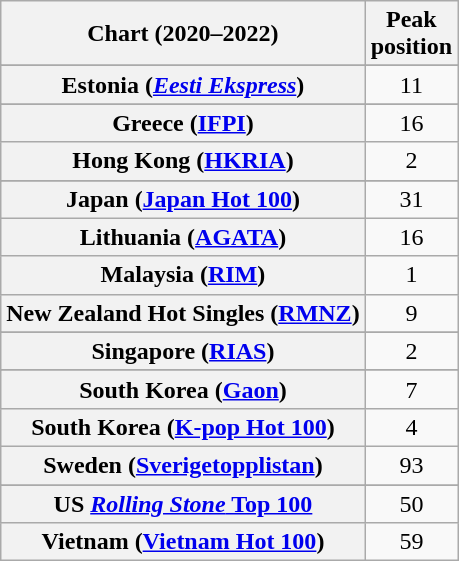<table class="wikitable sortable plainrowheaders" style="text-align:center">
<tr>
<th scope="col">Chart (2020–2022)</th>
<th scope="col">Peak<br>position</th>
</tr>
<tr>
</tr>
<tr>
</tr>
<tr>
</tr>
<tr>
</tr>
<tr>
</tr>
<tr>
<th scope="row">Estonia (<em><a href='#'>Eesti Ekspress</a></em>)</th>
<td>11</td>
</tr>
<tr>
</tr>
<tr>
</tr>
<tr>
</tr>
<tr>
<th scope="row">Greece (<a href='#'>IFPI</a>)</th>
<td>16</td>
</tr>
<tr>
<th scope="row">Hong Kong (<a href='#'>HKRIA</a>)</th>
<td>2</td>
</tr>
<tr>
</tr>
<tr>
</tr>
<tr>
</tr>
<tr>
<th scope="row">Japan (<a href='#'>Japan Hot 100</a>)</th>
<td>31</td>
</tr>
<tr>
<th scope="row">Lithuania (<a href='#'>AGATA</a>)</th>
<td>16</td>
</tr>
<tr>
<th scope="row">Malaysia (<a href='#'>RIM</a>)</th>
<td>1</td>
</tr>
<tr>
<th scope="row">New Zealand Hot Singles (<a href='#'>RMNZ</a>)</th>
<td>9</td>
</tr>
<tr>
</tr>
<tr>
<th scope="row">Singapore (<a href='#'>RIAS</a>)</th>
<td>2</td>
</tr>
<tr>
</tr>
<tr>
<th scope="row">South Korea (<a href='#'>Gaon</a>)</th>
<td>7</td>
</tr>
<tr>
<th scope="row">South Korea (<a href='#'>K-pop Hot 100</a>)</th>
<td>4</td>
</tr>
<tr>
<th scope="row">Sweden (<a href='#'>Sverigetopplistan</a>)</th>
<td>93</td>
</tr>
<tr>
</tr>
<tr>
</tr>
<tr>
</tr>
<tr>
<th scope="row">US <a href='#'><em>Rolling Stone</em> Top 100</a></th>
<td>50</td>
</tr>
<tr>
<th scope="row">Vietnam (<a href='#'>Vietnam Hot 100</a>)</th>
<td>59</td>
</tr>
</table>
